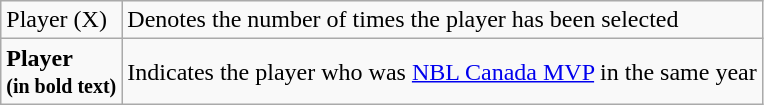<table class="wikitable">
<tr>
<td>Player (X)</td>
<td>Denotes the number of times the player has been selected</td>
</tr>
<tr>
<td><strong>Player<br><small>(in bold text)</small></strong></td>
<td>Indicates the player who was <a href='#'>NBL Canada MVP</a> in the same year</td>
</tr>
</table>
